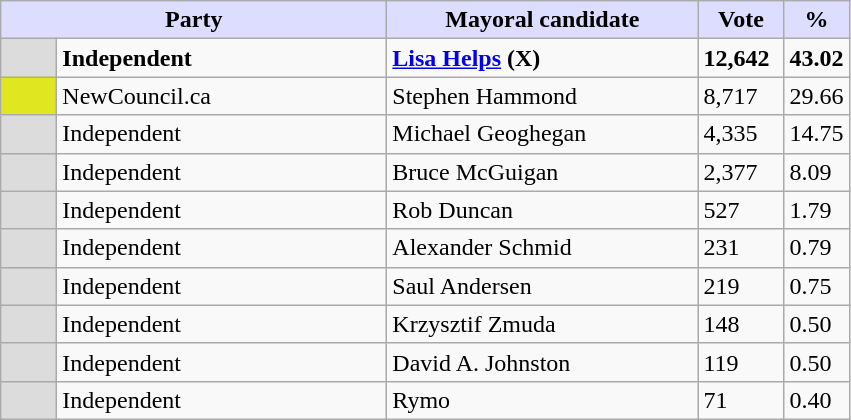<table class="wikitable">
<tr>
<th style="background:#ddf;" width="250px" colspan="2">Party</th>
<th style="background:#ddf;" width="200px">Mayoral candidate</th>
<th style="background:#ddf;" width="50px">Vote</th>
<th style="background:#ddf;" width="30px">%</th>
</tr>
<tr>
<td style="background:gainsboro" width="30px"> </td>
<td><strong>Independent</strong></td>
<td><strong><a href='#'>Lisa Helps</a> (X)</strong></td>
<td><strong>12,642</strong></td>
<td><strong>43.02</strong></td>
</tr>
<tr>
<td style="background:#E0E721;" width="30px"> </td>
<td>NewCouncil.ca</td>
<td>Stephen Hammond</td>
<td>8,717</td>
<td>29.66</td>
</tr>
<tr>
<td style="background:gainsboro" width="30px"> </td>
<td>Independent</td>
<td>Michael Geoghegan</td>
<td>4,335</td>
<td>14.75</td>
</tr>
<tr>
<td style="background:gainsboro" width="30px"> </td>
<td>Independent</td>
<td>Bruce McGuigan</td>
<td>2,377</td>
<td>8.09</td>
</tr>
<tr>
<td style="background:gainsboro" width="30px"> </td>
<td>Independent</td>
<td>Rob Duncan</td>
<td>527</td>
<td>1.79</td>
</tr>
<tr>
<td style="background:gainsboro" width="30px"> </td>
<td>Independent</td>
<td>Alexander Schmid</td>
<td>231</td>
<td>0.79</td>
</tr>
<tr>
<td style="background:gainsboro" width="30px"> </td>
<td>Independent</td>
<td>Saul Andersen</td>
<td>219</td>
<td>0.75</td>
</tr>
<tr>
<td style="background:gainsboro" width="30px"> </td>
<td>Independent</td>
<td>Krzysztif Zmuda</td>
<td>148</td>
<td>0.50</td>
</tr>
<tr>
<td style="background:gainsboro" width="30px"> </td>
<td>Independent</td>
<td>David A. Johnston</td>
<td>119</td>
<td>0.50</td>
</tr>
<tr>
<td style="background:gainsboro" width="30px"> </td>
<td>Independent</td>
<td>Rymo</td>
<td>71</td>
<td>0.40</td>
</tr>
</table>
